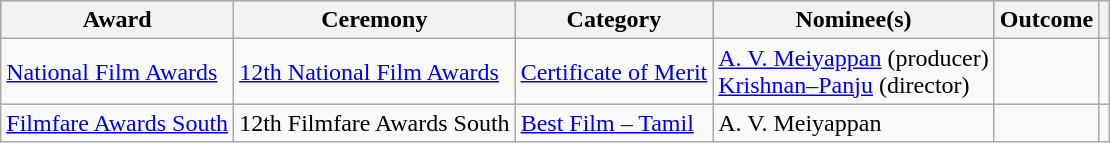<table class="wikitable">
<tr style="background:#b0c4de; text-align:center;">
<th>Award</th>
<th>Ceremony</th>
<th>Category</th>
<th>Nominee(s)</th>
<th>Outcome</th>
<th scope="col" class="unsortable"></th>
</tr>
<tr>
<td><a href='#'>National Film Awards</a></td>
<td><a href='#'>12th National Film Awards</a></td>
<td><a href='#'>Certificate of Merit</a></td>
<td><a href='#'>A. V. Meiyappan</a> (producer)<br><a href='#'>Krishnan–Panju</a> (director)</td>
<td></td>
<td style="text-align:center;"></td>
</tr>
<tr>
<td><a href='#'>Filmfare Awards South</a></td>
<td>12th Filmfare Awards South</td>
<td><a href='#'>Best Film – Tamil</a></td>
<td>A. V. Meiyappan</td>
<td></td>
<td style="text-align:center;"></td>
</tr>
</table>
